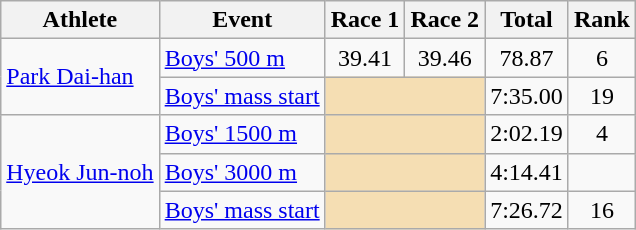<table class="wikitable">
<tr>
<th>Athlete</th>
<th>Event</th>
<th>Race 1</th>
<th>Race 2</th>
<th>Total</th>
<th>Rank</th>
</tr>
<tr>
<td rowspan=2><a href='#'>Park Dai-han</a></td>
<td><a href='#'>Boys' 500 m</a></td>
<td align="center">39.41</td>
<td align="center">39.46</td>
<td align="center">78.87</td>
<td align="center">6</td>
</tr>
<tr>
<td><a href='#'>Boys' mass start</a></td>
<td colspan=2 bgcolor="wheat"></td>
<td align="center">7:35.00</td>
<td align="center">19</td>
</tr>
<tr>
<td rowspan=3><a href='#'>Hyeok Jun-noh</a></td>
<td><a href='#'>Boys' 1500 m</a></td>
<td colspan=2 bgcolor="wheat"></td>
<td align="center">2:02.19</td>
<td align="center">4</td>
</tr>
<tr>
<td><a href='#'>Boys' 3000 m</a></td>
<td colspan=2 bgcolor="wheat"></td>
<td align="center">4:14.41</td>
<td align="center"></td>
</tr>
<tr>
<td><a href='#'>Boys' mass start</a></td>
<td colspan=2 bgcolor="wheat"></td>
<td align="center">7:26.72</td>
<td align="center">16</td>
</tr>
</table>
